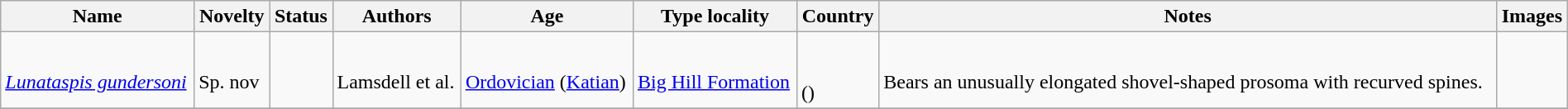<table class="wikitable sortable" align="center" width="100%">
<tr>
<th>Name</th>
<th>Novelty</th>
<th>Status</th>
<th>Authors</th>
<th>Age</th>
<th>Type locality</th>
<th>Country</th>
<th>Notes</th>
<th>Images</th>
</tr>
<tr>
<td><br><em><a href='#'>Lunataspis gundersoni</a></em></td>
<td><br>Sp. nov</td>
<td></td>
<td><br>Lamsdell et al.</td>
<td><br><a href='#'>Ordovician</a> (<a href='#'>Katian</a>)</td>
<td><br><a href='#'>Big Hill Formation</a></td>
<td><br><br>()</td>
<td><br>Bears an unusually elongated shovel-shaped prosoma with recurved spines.</td>
<td></td>
</tr>
<tr>
</tr>
</table>
